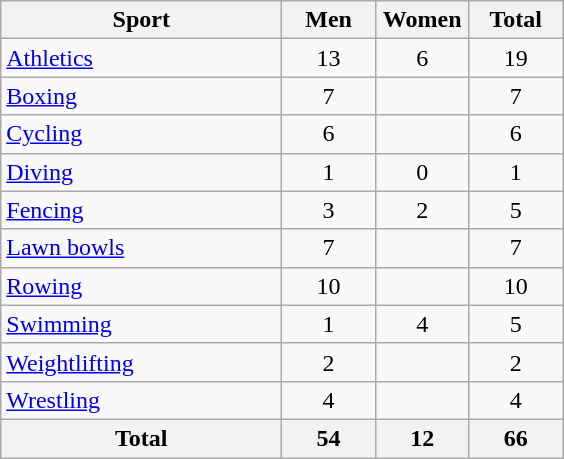<table class="wikitable sortable" style="text-align:center;">
<tr>
<th width=180>Sport</th>
<th width=55>Men</th>
<th width=55>Women</th>
<th width=55>Total</th>
</tr>
<tr>
<td align=left><a href='#'>Athletics</a></td>
<td>13</td>
<td>6</td>
<td>19</td>
</tr>
<tr>
<td align=left><a href='#'>Boxing</a></td>
<td>7</td>
<td></td>
<td>7</td>
</tr>
<tr>
<td align=left><a href='#'>Cycling</a></td>
<td>6</td>
<td></td>
<td>6</td>
</tr>
<tr>
<td align=left><a href='#'>Diving</a></td>
<td>1</td>
<td>0</td>
<td>1</td>
</tr>
<tr>
<td align=left><a href='#'>Fencing</a></td>
<td>3</td>
<td>2</td>
<td>5</td>
</tr>
<tr>
<td align=left><a href='#'>Lawn bowls</a></td>
<td>7</td>
<td></td>
<td>7</td>
</tr>
<tr>
<td align=left><a href='#'>Rowing</a></td>
<td>10</td>
<td></td>
<td>10</td>
</tr>
<tr>
<td align=left><a href='#'>Swimming</a></td>
<td>1</td>
<td>4</td>
<td>5</td>
</tr>
<tr>
<td align=left><a href='#'>Weightlifting</a></td>
<td>2</td>
<td></td>
<td>2</td>
</tr>
<tr>
<td align=left><a href='#'>Wrestling</a></td>
<td>4</td>
<td></td>
<td>4</td>
</tr>
<tr>
<th>Total</th>
<th>54</th>
<th>12</th>
<th>66</th>
</tr>
</table>
